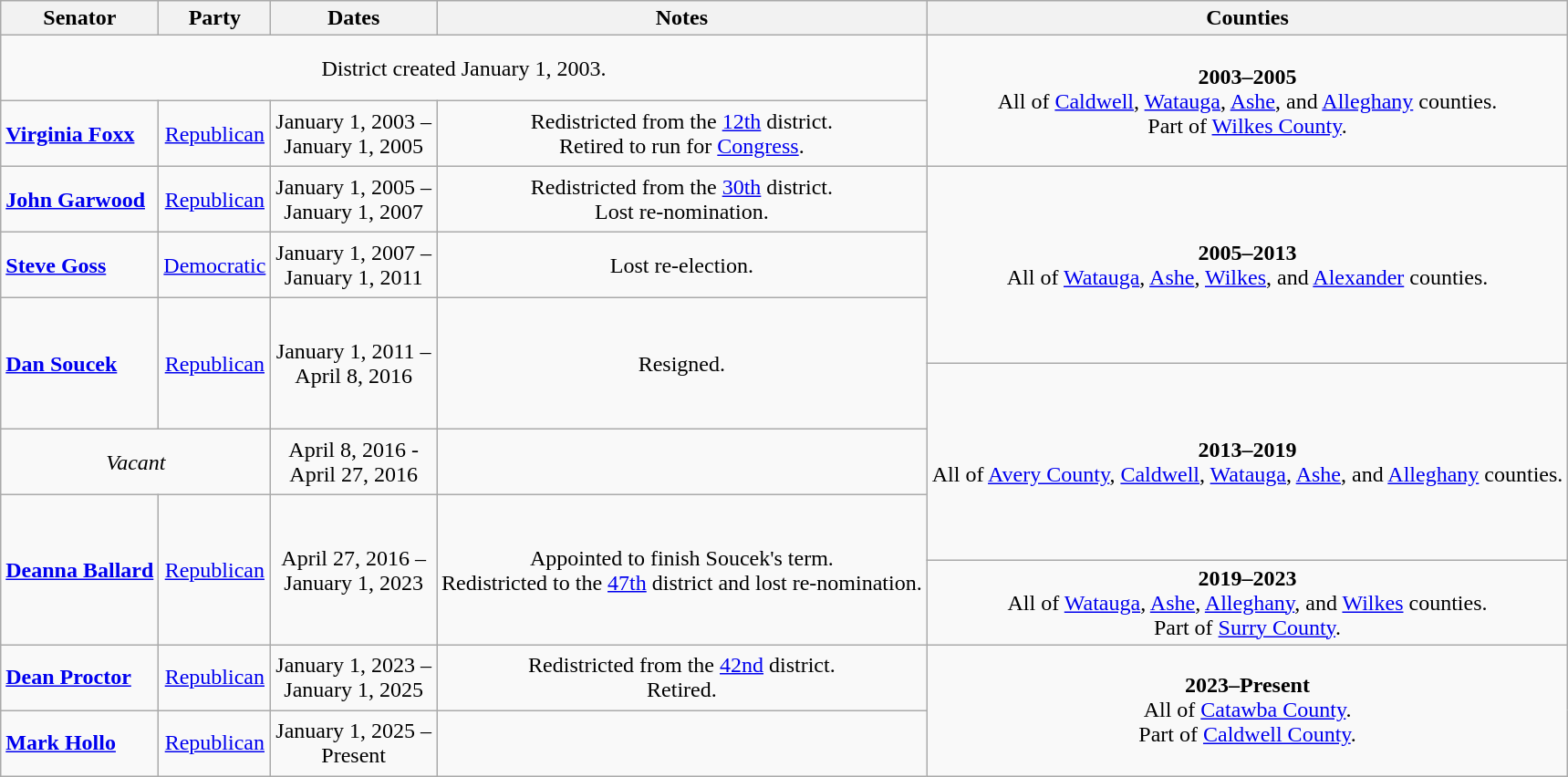<table class=wikitable style="text-align:center">
<tr>
<th>Senator</th>
<th>Party</th>
<th>Dates</th>
<th>Notes</th>
<th>Counties</th>
</tr>
<tr style="height:3em">
<td colspan=4>District created January 1, 2003.</td>
<td rowspan=2><strong>2003–2005</strong><br> All of <a href='#'>Caldwell</a>, <a href='#'>Watauga</a>, <a href='#'>Ashe</a>, and <a href='#'>Alleghany</a> counties. <br> Part of <a href='#'>Wilkes County</a>.</td>
</tr>
<tr style="height:3em">
<td align=left><strong><a href='#'>Virginia Foxx</a></strong></td>
<td><a href='#'>Republican</a></td>
<td nowrap>January 1, 2003 – <br> January 1, 2005</td>
<td>Redistricted from the <a href='#'>12th</a> district. <br> Retired to run for <a href='#'>Congress</a>.</td>
</tr>
<tr style="height:3em">
<td align=left><strong><a href='#'>John Garwood</a></strong></td>
<td><a href='#'>Republican</a></td>
<td nowrap>January 1, 2005 – <br> January 1, 2007</td>
<td>Redistricted from the <a href='#'>30th</a> district. <br> Lost re-nomination.</td>
<td rowspan=3><strong>2005–2013</strong><br>  All of <a href='#'>Watauga</a>, <a href='#'>Ashe</a>, <a href='#'>Wilkes</a>, and <a href='#'>Alexander</a> counties.</td>
</tr>
<tr style="height:3em">
<td align=left><strong><a href='#'>Steve Goss</a></strong></td>
<td><a href='#'>Democratic</a></td>
<td nowrap>January 1, 2007 – <br> January 1, 2011</td>
<td>Lost re-election.</td>
</tr>
<tr style="height:3em">
<td rowspan=2 align=left><strong><a href='#'>Dan Soucek</a></strong></td>
<td rowspan=2 ><a href='#'>Republican</a></td>
<td rowspan=2 nowrap>January 1, 2011 – <br> April 8, 2016</td>
<td rowspan=2>Resigned.</td>
</tr>
<tr style="height:3em">
<td rowspan=3><strong>2013–2019</strong><br> All of <a href='#'>Avery County</a>, <a href='#'>Caldwell</a>, <a href='#'>Watauga</a>, <a href='#'>Ashe</a>, and <a href='#'>Alleghany</a> counties.</td>
</tr>
<tr style="height:3em">
<td colspan=2><em>Vacant</em></td>
<td>April 8, 2016 - <br> April 27, 2016</td>
<td></td>
</tr>
<tr style="height:3em">
<td rowspan=2 align=left><strong><a href='#'>Deanna Ballard</a></strong></td>
<td rowspan=2 ><a href='#'>Republican</a></td>
<td rowspan=2 nowrap>April 27, 2016 – <br> January 1, 2023</td>
<td rowspan=2>Appointed to finish Soucek's term. <br> Redistricted to the <a href='#'>47th</a> district and lost re-nomination.</td>
</tr>
<tr style="height:3em">
<td><strong>2019–2023</strong><br> All of <a href='#'>Watauga</a>, <a href='#'>Ashe</a>, <a href='#'>Alleghany</a>, and <a href='#'>Wilkes</a> counties. <br> Part of <a href='#'>Surry County</a>.</td>
</tr>
<tr style="height:3em">
<td align=left><strong><a href='#'>Dean Proctor</a></strong></td>
<td><a href='#'>Republican</a></td>
<td nowrap>January 1, 2023 – <br> January 1, 2025</td>
<td>Redistricted from the <a href='#'>42nd</a> district. <br> Retired.</td>
<td rowspan=2><strong>2023–Present</strong><br> All of <a href='#'>Catawba County</a>. <br> Part of <a href='#'>Caldwell County</a>.</td>
</tr>
<tr style="height:3em">
<td align=left><strong><a href='#'>Mark Hollo</a></strong></td>
<td><a href='#'>Republican</a></td>
<td nowrap>January 1, 2025 – <br> Present</td>
<td></td>
</tr>
</table>
